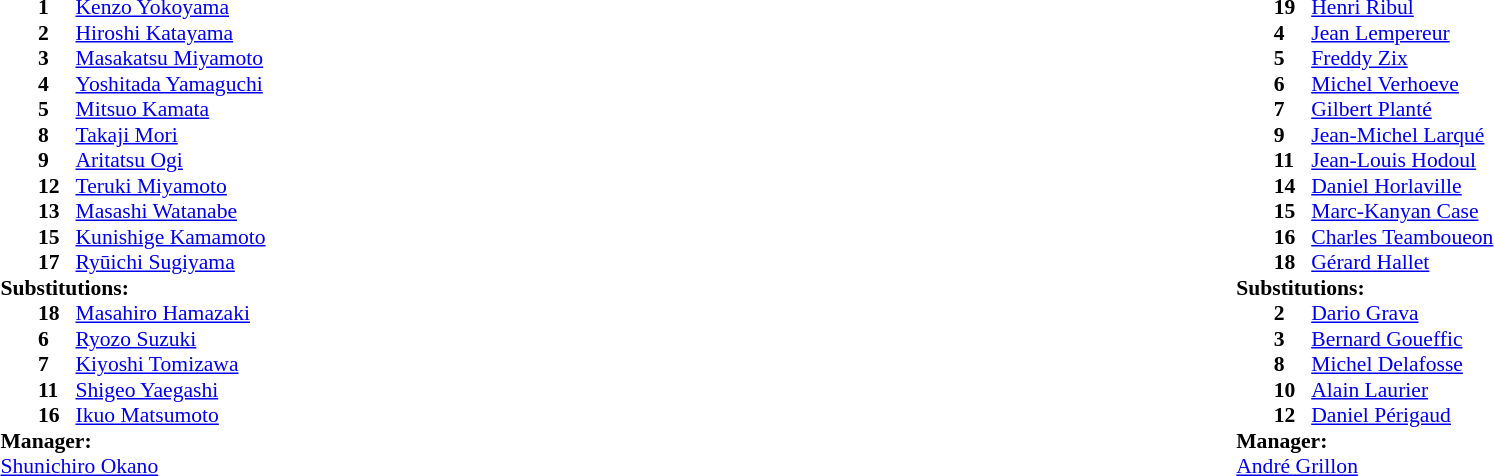<table width="100%">
<tr>
<td valign="top" width="40%"><br><table style="font-size:90%" cellspacing="0" cellpadding="0">
<tr>
<th width=25></th>
<th width=25></th>
</tr>
<tr>
<td></td>
<td><strong>1</strong></td>
<td><a href='#'>Kenzo Yokoyama</a></td>
</tr>
<tr>
<td></td>
<td><strong>2</strong></td>
<td><a href='#'>Hiroshi Katayama</a></td>
</tr>
<tr>
<td></td>
<td><strong>3</strong></td>
<td><a href='#'>Masakatsu Miyamoto</a></td>
</tr>
<tr>
<td></td>
<td><strong>4</strong></td>
<td><a href='#'>Yoshitada Yamaguchi</a></td>
</tr>
<tr>
<td></td>
<td><strong>5</strong></td>
<td><a href='#'>Mitsuo Kamata</a></td>
</tr>
<tr>
<td></td>
<td><strong>8</strong></td>
<td><a href='#'>Takaji Mori</a></td>
</tr>
<tr>
<td></td>
<td><strong>9</strong></td>
<td><a href='#'>Aritatsu Ogi</a></td>
</tr>
<tr>
<td></td>
<td><strong>12</strong></td>
<td><a href='#'>Teruki Miyamoto</a></td>
</tr>
<tr>
<td></td>
<td><strong>13</strong></td>
<td><a href='#'>Masashi Watanabe</a></td>
</tr>
<tr>
<td></td>
<td><strong>15</strong></td>
<td><a href='#'>Kunishige Kamamoto</a></td>
</tr>
<tr>
<td></td>
<td><strong>17</strong></td>
<td><a href='#'>Ryūichi Sugiyama</a></td>
<td></td>
<td></td>
</tr>
<tr>
<td colspan=3><strong>Substitutions:</strong></td>
</tr>
<tr>
<td></td>
<td><strong>18</strong></td>
<td><a href='#'>Masahiro Hamazaki</a></td>
</tr>
<tr>
<td></td>
<td><strong>6</strong></td>
<td><a href='#'>Ryozo Suzuki</a></td>
</tr>
<tr>
<td></td>
<td><strong>7</strong></td>
<td><a href='#'>Kiyoshi Tomizawa</a></td>
</tr>
<tr>
<td></td>
<td><strong>11</strong></td>
<td><a href='#'>Shigeo Yaegashi</a></td>
</tr>
<tr>
<td></td>
<td><strong>16</strong></td>
<td><a href='#'>Ikuo Matsumoto</a></td>
<td></td>
<td></td>
</tr>
<tr>
<td colspan=3><strong>Manager:</strong></td>
</tr>
<tr>
<td colspan=3> <a href='#'>Shunichiro Okano</a></td>
</tr>
</table>
</td>
<td valign="top" width="50%"><br><table style="font-size:90%; margin:auto" cellspacing="0" cellpadding="0">
<tr>
<th width=25></th>
<th width=25></th>
</tr>
<tr>
<td></td>
<td><strong>19</strong></td>
<td><a href='#'>Henri Ribul</a></td>
</tr>
<tr>
<td></td>
<td><strong>4</strong></td>
<td><a href='#'>Jean Lempereur</a></td>
</tr>
<tr>
<td></td>
<td><strong>5</strong></td>
<td><a href='#'>Freddy Zix</a></td>
</tr>
<tr>
<td></td>
<td><strong>6</strong></td>
<td><a href='#'>Michel Verhoeve</a></td>
</tr>
<tr>
<td></td>
<td><strong>7</strong></td>
<td><a href='#'>Gilbert Planté</a></td>
<td></td>
<td></td>
</tr>
<tr>
<td></td>
<td><strong>9</strong></td>
<td><a href='#'>Jean-Michel Larqué</a></td>
</tr>
<tr>
<td></td>
<td><strong>11</strong></td>
<td><a href='#'>Jean-Louis Hodoul</a></td>
<td></td>
</tr>
<tr>
<td></td>
<td><strong>14</strong></td>
<td><a href='#'>Daniel Horlaville</a></td>
</tr>
<tr>
<td></td>
<td><strong>15</strong></td>
<td><a href='#'>Marc-Kanyan Case</a></td>
</tr>
<tr>
<td></td>
<td><strong>16</strong></td>
<td><a href='#'>Charles Teamboueon</a></td>
</tr>
<tr>
<td></td>
<td><strong>18</strong></td>
<td><a href='#'>Gérard Hallet</a></td>
</tr>
<tr>
<td colspan=3><strong>Substitutions:</strong></td>
</tr>
<tr>
<td></td>
<td><strong>2</strong></td>
<td><a href='#'>Dario Grava</a></td>
</tr>
<tr>
<td></td>
<td><strong>3</strong></td>
<td><a href='#'>Bernard Goueffic</a></td>
<td></td>
<td></td>
</tr>
<tr>
<td></td>
<td><strong>8</strong></td>
<td><a href='#'>Michel Delafosse</a></td>
</tr>
<tr>
<td></td>
<td><strong>10</strong></td>
<td><a href='#'>Alain Laurier</a></td>
</tr>
<tr>
<td></td>
<td><strong>12</strong></td>
<td><a href='#'>Daniel Périgaud</a></td>
</tr>
<tr>
<td colspan=3><strong>Manager:</strong></td>
</tr>
<tr>
<td colspan=3> <a href='#'>André Grillon</a></td>
</tr>
</table>
</td>
</tr>
</table>
